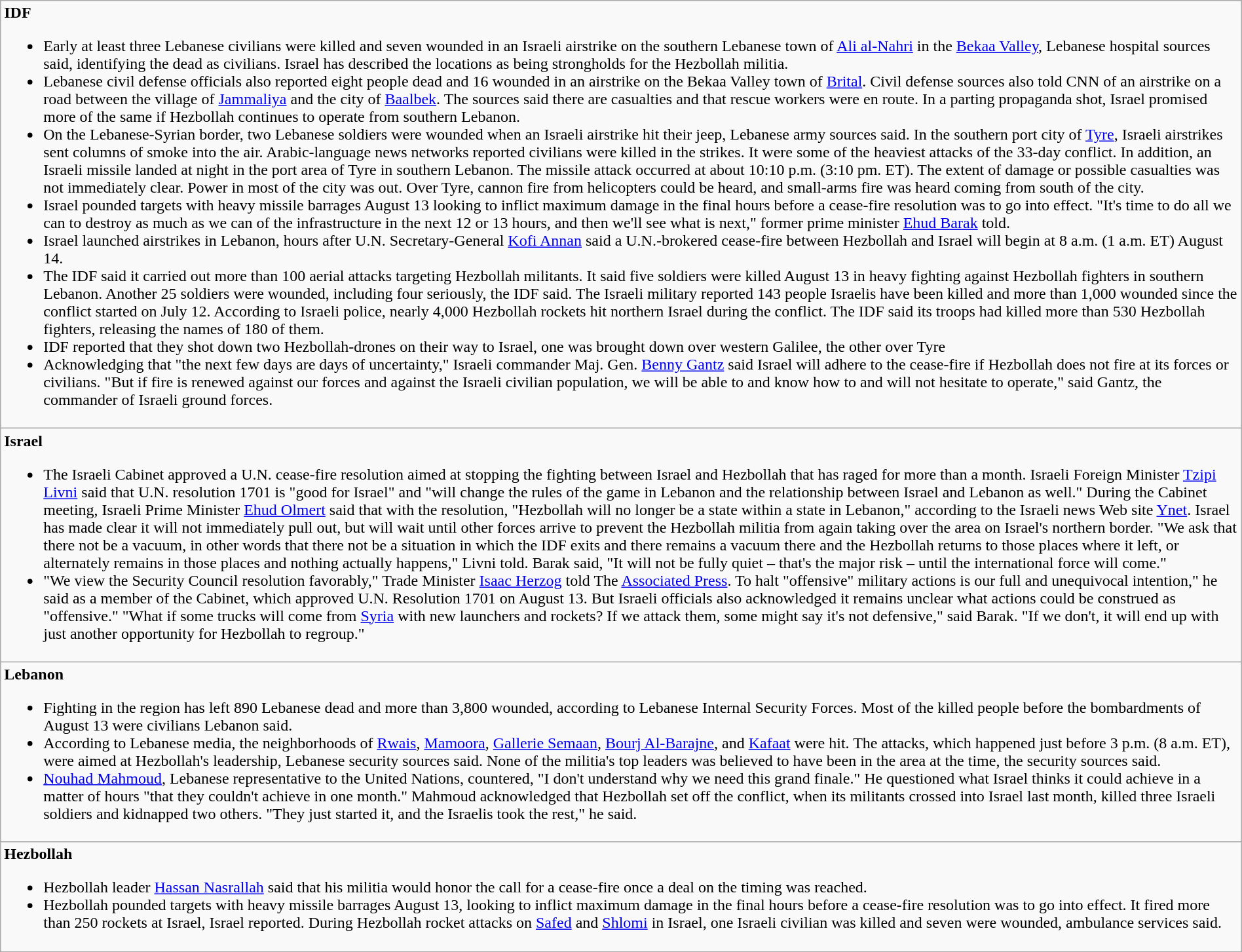<table width="100%" class="wikitable">
<tr>
<td><strong>IDF</strong><br><ul><li>Early at least three Lebanese civilians were killed and seven wounded in an Israeli airstrike on the southern Lebanese town of <a href='#'>Ali al-Nahri</a> in the <a href='#'>Bekaa Valley</a>, Lebanese hospital sources said, identifying the dead as civilians. Israel has described the locations as being strongholds for the Hezbollah militia.</li><li>Lebanese civil defense officials also reported eight people dead and 16 wounded in an airstrike on the Bekaa Valley town of <a href='#'>Brital</a>. Civil defense sources also told CNN of an airstrike on a road between the village of <a href='#'>Jammaliya</a> and the city of <a href='#'>Baalbek</a>. The sources said there are casualties and that rescue workers were en route. In a parting propaganda shot, Israel promised more of the same if Hezbollah continues to operate from southern Lebanon.</li><li>On the Lebanese-Syrian border, two Lebanese soldiers were wounded when an Israeli airstrike hit their jeep, Lebanese army sources said. In the southern port city of <a href='#'>Tyre</a>, Israeli airstrikes sent columns of smoke into the air. Arabic-language news networks reported civilians were killed in the strikes. It were some of the heaviest attacks of the 33-day conflict. In addition, an Israeli missile landed at night in the port area of Tyre in southern Lebanon. The missile attack occurred at about 10:10 p.m. (3:10 pm. ET). The extent of damage or possible casualties was not immediately clear. Power in most of the city was out. Over Tyre, cannon fire from helicopters could be heard, and small-arms fire was heard coming from south of the city.</li><li>Israel pounded targets with heavy missile barrages August 13 looking to inflict maximum damage in the final hours before a cease-fire resolution was to go into effect. "It's time to do all we can to destroy as much as we can of the infrastructure in the next 12 or 13 hours, and then we'll see what is next," former prime minister <a href='#'>Ehud Barak</a> told.</li><li>Israel launched airstrikes in Lebanon, hours after U.N. Secretary-General <a href='#'>Kofi Annan</a> said a U.N.-brokered cease-fire between Hezbollah and Israel will begin at 8 a.m. (1 a.m. ET) August 14.</li><li>The IDF said it carried out more than 100 aerial attacks targeting Hezbollah militants. It said five soldiers were killed August 13 in heavy fighting against Hezbollah fighters in southern Lebanon. Another 25 soldiers were wounded, including four seriously, the IDF said. The Israeli military reported 143 people Israelis have been killed and more than 1,000 wounded since the conflict started on July 12. According to Israeli police, nearly 4,000 Hezbollah rockets hit northern Israel during the conflict. The IDF said its troops had killed more than 530 Hezbollah fighters, releasing the names of 180 of them.</li><li>IDF reported that they shot down two Hezbollah-drones on their way to Israel, one was brought down over western Galilee, the other over Tyre </li><li>Acknowledging that "the next few days are days of uncertainty," Israeli commander Maj. Gen. <a href='#'>Benny Gantz</a> said Israel will adhere to the cease-fire if Hezbollah does not fire at its forces or civilians. "But if fire is renewed against our forces and against the Israeli civilian population, we will be able to and know how to and will not hesitate to operate," said Gantz, the commander of Israeli ground forces.</li></ul></td>
</tr>
<tr>
<td><strong>Israel</strong><br><ul><li>The Israeli Cabinet approved a U.N. cease-fire resolution aimed at stopping the fighting between Israel and Hezbollah that has raged for more than a month. Israeli Foreign Minister <a href='#'>Tzipi Livni</a> said that U.N. resolution 1701 is "good for Israel" and "will change the rules of the game in Lebanon and the relationship between Israel and Lebanon as well." During the Cabinet meeting, Israeli Prime Minister <a href='#'>Ehud Olmert</a> said that with the resolution, "Hezbollah will no longer be a state within a state in Lebanon," according to the Israeli news Web site <a href='#'>Ynet</a>. Israel has made clear it will not immediately pull out, but will wait until other forces arrive to prevent the Hezbollah militia from again taking over the area on Israel's northern border. "We ask that there not be a vacuum, in other words that there not be a situation in which the IDF exits and there remains a vacuum there and the Hezbollah returns to those places where it left, or alternately remains in those places and nothing actually happens," Livni told. Barak said, "It will not be fully quiet – that's the major risk – until the international force will come."</li><li>"We view the Security Council resolution favorably," Trade Minister <a href='#'>Isaac Herzog</a> told The <a href='#'>Associated Press</a>. To halt "offensive" military actions is our full and unequivocal intention," he said as a member of the Cabinet, which approved U.N. Resolution 1701 on August 13. But Israeli officials also acknowledged it remains unclear what actions could be construed as "offensive." "What if some trucks will come from <a href='#'>Syria</a> with new launchers and rockets? If we attack them, some might say it's not defensive," said Barak. "If we don't, it will end up with just another opportunity for Hezbollah to regroup."</li></ul></td>
</tr>
<tr>
<td><strong>Lebanon</strong><br><ul><li>Fighting in the region has left 890 Lebanese dead and more than 3,800 wounded, according to Lebanese Internal Security Forces. Most of the killed people before the bombardments of August 13 were civilians Lebanon said.</li><li>According to Lebanese media, the neighborhoods of <a href='#'>Rwais</a>, <a href='#'>Mamoora</a>, <a href='#'>Gallerie Semaan</a>, <a href='#'>Bourj Al-Barajne</a>, and <a href='#'>Kafaat</a> were hit. The attacks, which happened just before 3 p.m. (8 a.m. ET), were aimed at Hezbollah's leadership, Lebanese security sources said. None of the militia's top leaders was believed to have been in the area at the time, the security sources said.</li><li><a href='#'>Nouhad Mahmoud</a>, Lebanese representative to the United Nations, countered, "I don't understand why we need this grand finale." He questioned what Israel thinks it could achieve in a matter of hours "that they couldn't achieve in one month." Mahmoud acknowledged that Hezbollah set off the conflict, when its militants crossed into Israel last month, killed three Israeli soldiers and kidnapped two others. "They just started it, and the Israelis took the rest," he said.</li></ul></td>
</tr>
<tr>
<td><strong>Hezbollah</strong><br><ul><li>Hezbollah leader <a href='#'>Hassan Nasrallah</a> said that his militia would honor the call for a cease-fire once a deal on the timing was reached.</li><li>Hezbollah pounded targets with heavy missile barrages August 13, looking to inflict maximum damage in the final hours before a cease-fire resolution was to go into effect. It fired more than 250 rockets at Israel, Israel reported. During Hezbollah rocket attacks on <a href='#'>Safed</a> and <a href='#'>Shlomi</a> in Israel, one Israeli civilian was killed and seven were wounded, ambulance services said.</li></ul></td>
</tr>
</table>
